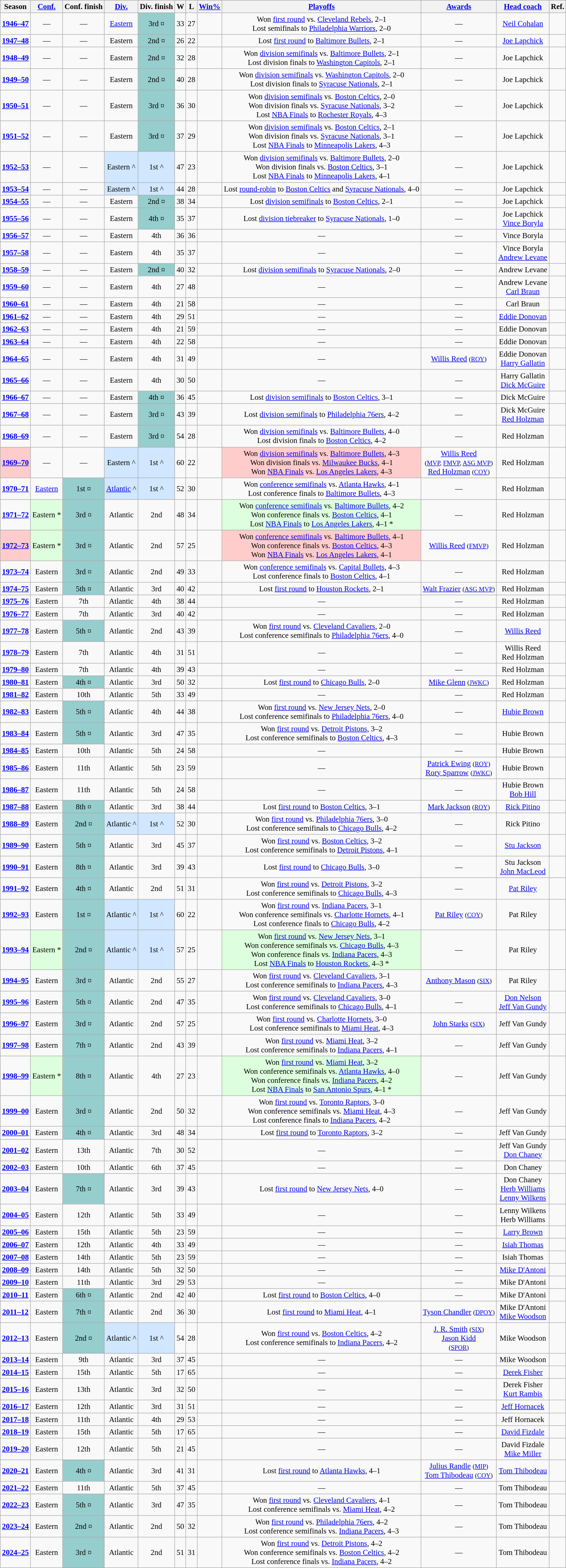<table class="wikitable plainrowheaders" style="text-align:center; font-size:95%" summary="Season (sortable), Conference, Conference finish (sortable), Division, Division finish (sortable), Wins (sortable), Losses (sortable), Win% (sortable), GB (sortable), Playoffs, Awards, Head coach and Ref.">
<tr>
<th scope="col">Season</th>
<th scope="col" class="unsortable"><a href='#'>Conf.</a></th>
<th scope="col">Conf. finish</th>
<th scope="col" class="unsortable"><a href='#'>Div.</a></th>
<th scope="col">Div. finish</th>
<th scope="col">W</th>
<th scope="col">L</th>
<th scope="col"><a href='#'>Win%</a></th>
<th scope="col" class="unsortable"><a href='#'>Playoffs</a></th>
<th scope="col" class="unsortable"><a href='#'>Awards</a></th>
<th scope="col" class="unsortable"><a href='#'>Head coach</a></th>
<th scope="col" class="unsortable">Ref.</th>
</tr>
<tr>
<th scope="row" style="background-color:transparent;"><a href='#'>1946–47</a></th>
<td>—</td>
<td>—</td>
<td><a href='#'>Eastern</a></td>
<td bgcolor="96CDCD">3rd ¤</td>
<td>33</td>
<td>27</td>
<td></td>
<td>Won <a href='#'>first round</a> vs. <a href='#'>Cleveland Rebels</a>, 2–1<br>Lost semifinals to <a href='#'>Philadelphia Warriors</a>, 2–0</td>
<td>—</td>
<td><a href='#'>Neil Cohalan</a></td>
<td></td>
</tr>
<tr>
<th scope="row" style="background-color:transparent;"><a href='#'>1947–48</a></th>
<td>—</td>
<td>—</td>
<td>Eastern</td>
<td bgcolor="96CDCD">2nd ¤</td>
<td>26</td>
<td>22</td>
<td></td>
<td>Lost <a href='#'>first round</a> to <a href='#'>Baltimore Bullets</a>, 2–1</td>
<td>—</td>
<td><a href='#'>Joe Lapchick</a></td>
<td></td>
</tr>
<tr>
<th scope="row" style="background-color:transparent;"><a href='#'>1948–49</a></th>
<td>—</td>
<td>—</td>
<td>Eastern</td>
<td bgcolor="96CDCD">2nd ¤</td>
<td>32</td>
<td>28</td>
<td></td>
<td>Won <a href='#'>division semifinals</a> vs. <a href='#'>Baltimore Bullets</a>, 2–1<br>Lost division finals to <a href='#'>Washington Capitols</a>, 2–1</td>
<td>—</td>
<td>Joe Lapchick</td>
<td></td>
</tr>
<tr>
<th scope="row" style="background-color:transparent;"><a href='#'>1949–50</a></th>
<td>—</td>
<td>—</td>
<td>Eastern</td>
<td bgcolor="96CDCD">2nd ¤</td>
<td>40</td>
<td>28</td>
<td></td>
<td>Won <a href='#'>division semifinals</a> vs. <a href='#'>Washington Capitols</a>, 2–0<br>Lost division finals to <a href='#'>Syracuse Nationals</a>, 2–1</td>
<td>—</td>
<td>Joe Lapchick</td>
<td></td>
</tr>
<tr>
<th scope="row" style="background-color:transparent;"><a href='#'>1950–51</a></th>
<td>—</td>
<td>—</td>
<td>Eastern</td>
<td bgcolor="96CDCD">3rd ¤</td>
<td>36</td>
<td>30</td>
<td></td>
<td>Won <a href='#'>division semifinals</a> vs. <a href='#'>Boston Celtics</a>, 2–0<br>Won division finals  vs. <a href='#'>Syracuse Nationals</a>, 3–2<br>Lost <a href='#'>NBA Finals</a> to <a href='#'>Rochester Royals</a>, 4–3</td>
<td>—</td>
<td>Joe Lapchick</td>
<td></td>
</tr>
<tr>
<th scope="row" style="background-color:transparent;"><a href='#'>1951–52</a></th>
<td>—</td>
<td>—</td>
<td>Eastern</td>
<td bgcolor="96CDCD">3rd ¤</td>
<td>37</td>
<td>29</td>
<td></td>
<td>Won <a href='#'>division semifinals</a> vs. <a href='#'>Boston Celtics</a>, 2–1<br>Won division finals vs. <a href='#'>Syracuse Nationals</a>, 3–1<br>Lost <a href='#'>NBA Finals</a> to <a href='#'>Minneapolis Lakers</a>, 4–3</td>
<td>—</td>
<td>Joe Lapchick</td>
<td></td>
</tr>
<tr>
<th scope="row" style="background-color:transparent;"><a href='#'>1952–53</a></th>
<td>—</td>
<td>—</td>
<td bgcolor="D0E7FF">Eastern ^</td>
<td bgcolor="D0E7FF">1st ^</td>
<td>47</td>
<td>23</td>
<td></td>
<td>Won <a href='#'>division semifinals</a> vs. <a href='#'>Baltimore Bullets</a>, 2–0<br>Won division finals vs. <a href='#'>Boston Celtics</a>, 3–1<br>Lost <a href='#'>NBA Finals</a> to <a href='#'>Minneapolis Lakers</a>, 4–1</td>
<td>—</td>
<td>Joe Lapchick</td>
<td></td>
</tr>
<tr>
<th scope="row" style="background-color:transparent;"><a href='#'>1953–54</a></th>
<td>—</td>
<td>—</td>
<td bgcolor="D0E7FF">Eastern ^</td>
<td bgcolor="D0E7FF">1st ^</td>
<td>44</td>
<td>28</td>
<td></td>
<td>Lost <a href='#'>round-robin</a> to <a href='#'>Boston Celtics</a> and <a href='#'>Syracuse Nationals</a>, 4–0</td>
<td>—</td>
<td>Joe Lapchick</td>
<td></td>
</tr>
<tr>
<th scope="row" style="background-color:transparent;"><a href='#'>1954–55</a></th>
<td>—</td>
<td>—</td>
<td>Eastern</td>
<td bgcolor="96CDCD">2nd ¤</td>
<td>38</td>
<td>34</td>
<td></td>
<td>Lost <a href='#'>division semifinals</a> to <a href='#'>Boston Celtics</a>, 2–1</td>
<td>—</td>
<td>Joe Lapchick</td>
<td></td>
</tr>
<tr>
<th scope="row" style="background-color:transparent;"><a href='#'>1955–56</a></th>
<td>—</td>
<td>—</td>
<td>Eastern</td>
<td bgcolor="96CDCD">4th ¤</td>
<td>35</td>
<td>37</td>
<td></td>
<td>Lost <a href='#'>division tiebreaker</a> to <a href='#'>Syracuse Nationals</a>, 1–0</td>
<td>—</td>
<td>Joe Lapchick<br><a href='#'>Vince Boryla</a></td>
<td></td>
</tr>
<tr>
<th scope="row" style="background-color:transparent;"><a href='#'>1956–57</a></th>
<td>—</td>
<td>—</td>
<td>Eastern</td>
<td>4th</td>
<td>36</td>
<td>36</td>
<td></td>
<td>—</td>
<td>—</td>
<td>Vince Boryla</td>
<td></td>
</tr>
<tr>
<th scope="row" style="background-color:transparent;"><a href='#'>1957–58</a></th>
<td>—</td>
<td>—</td>
<td>Eastern</td>
<td>4th</td>
<td>35</td>
<td>37</td>
<td></td>
<td>—</td>
<td>—</td>
<td>Vince Boryla<br><a href='#'>Andrew Levane</a></td>
<td></td>
</tr>
<tr>
<th scope="row" style="background-color:transparent;"><a href='#'>1958–59</a></th>
<td>—</td>
<td>—</td>
<td>Eastern</td>
<td bgcolor="96CDCD">2nd ¤</td>
<td>40</td>
<td>32</td>
<td></td>
<td>Lost <a href='#'>division semifinals</a> to <a href='#'>Syracuse Nationals</a>, 2–0</td>
<td>—</td>
<td>Andrew Levane</td>
<td></td>
</tr>
<tr>
<th scope="row" style="background-color:transparent;"><a href='#'>1959–60</a></th>
<td>—</td>
<td>—</td>
<td>Eastern</td>
<td>4th</td>
<td>27</td>
<td>48</td>
<td></td>
<td>—</td>
<td>—</td>
<td>Andrew Levane<br><a href='#'>Carl Braun</a></td>
<td></td>
</tr>
<tr>
<th scope="row" style="background-color:transparent;"><a href='#'>1960–61</a></th>
<td>—</td>
<td>—</td>
<td>Eastern</td>
<td>4th</td>
<td>21</td>
<td>58</td>
<td></td>
<td>—</td>
<td>—</td>
<td>Carl Braun</td>
<td></td>
</tr>
<tr>
<th scope="row" style="background-color:transparent;"><a href='#'>1961–62</a></th>
<td>—</td>
<td>—</td>
<td>Eastern</td>
<td>4th</td>
<td>29</td>
<td>51</td>
<td></td>
<td>—</td>
<td>—</td>
<td><a href='#'>Eddie Donovan</a></td>
<td></td>
</tr>
<tr>
<th scope="row" style="background-color:transparent;"><a href='#'>1962–63</a></th>
<td>—</td>
<td>—</td>
<td>Eastern</td>
<td>4th</td>
<td>21</td>
<td>59</td>
<td></td>
<td>—</td>
<td>—</td>
<td>Eddie Donovan</td>
<td></td>
</tr>
<tr>
<th scope="row" style="background-color:transparent;"><a href='#'>1963–64</a></th>
<td>—</td>
<td>—</td>
<td>Eastern</td>
<td>4th</td>
<td>22</td>
<td>58</td>
<td></td>
<td>—</td>
<td>—</td>
<td>Eddie Donovan</td>
<td></td>
</tr>
<tr>
<th scope="row" style="background-color:transparent;"><a href='#'>1964–65</a></th>
<td>—</td>
<td>—</td>
<td>Eastern</td>
<td>4th</td>
<td>31</td>
<td>49</td>
<td></td>
<td>—</td>
<td><a href='#'>Willis Reed</a> <small>(<a href='#'>ROY</a>)</small></td>
<td>Eddie Donovan<br><a href='#'>Harry Gallatin</a></td>
<td></td>
</tr>
<tr>
<th scope="row" style="background-color:transparent;"><a href='#'>1965–66</a></th>
<td>—</td>
<td>—</td>
<td>Eastern</td>
<td>4th</td>
<td>30</td>
<td>50</td>
<td></td>
<td>—</td>
<td>—</td>
<td>Harry Gallatin<br><a href='#'>Dick McGuire</a></td>
<td></td>
</tr>
<tr>
<th scope="row" style="background-color:transparent;"><a href='#'>1966–67</a></th>
<td>—</td>
<td>—</td>
<td>Eastern</td>
<td bgcolor="96CDCD">4th ¤</td>
<td>36</td>
<td>45</td>
<td></td>
<td>Lost <a href='#'>division semifinals</a> to <a href='#'>Boston Celtics</a>, 3–1</td>
<td>—</td>
<td>Dick McGuire</td>
<td></td>
</tr>
<tr>
<th scope="row" style="background-color:transparent;"><a href='#'>1967–68</a></th>
<td>—</td>
<td>—</td>
<td>Eastern</td>
<td bgcolor="96CDCD">3rd ¤</td>
<td>43</td>
<td>39</td>
<td></td>
<td>Lost <a href='#'>division semifinals</a> to <a href='#'>Philadelphia 76ers</a>, 4–2</td>
<td>—</td>
<td>Dick McGuire<br><a href='#'>Red Holzman</a></td>
<td></td>
</tr>
<tr>
<th scope="row" style="background-color:transparent;"><a href='#'>1968–69</a></th>
<td>—</td>
<td>—</td>
<td>Eastern</td>
<td bgcolor="96CDCD">3rd ¤</td>
<td>54</td>
<td>28</td>
<td></td>
<td>Won <a href='#'>division semifinals</a> vs. <a href='#'>Baltimore Bullets</a>, 4–0<br>Lost division finals to <a href='#'>Boston Celtics</a>, 4–2</td>
<td>—</td>
<td>Red Holzman</td>
<td></td>
</tr>
<tr>
<th scope="row" style="background-color:#FFCCCC;"><a href='#'>1969–70</a> </th>
<td>—</td>
<td>—</td>
<td bgcolor="D0E7FF">Eastern ^</td>
<td bgcolor="D0E7FF">1st ^</td>
<td>60</td>
<td>22</td>
<td></td>
<td bgcolor="FFCCCC">Won <a href='#'>division semifinals</a> vs. <a href='#'>Baltimore Bullets</a>, 4–3<br>Won division finals vs. <a href='#'>Milwaukee Bucks</a>, 4–1<br>Won <a href='#'>NBA Finals</a> vs. <a href='#'>Los Angeles Lakers</a>, 4–3 </td>
<td><a href='#'>Willis Reed</a><br><small>(<a href='#'>MVP</a>, <a href='#'>FMVP</a>, <a href='#'>ASG MVP</a>)</small><br><a href='#'>Red Holzman</a> <small>(<a href='#'>COY</a>)</small></td>
<td>Red Holzman</td>
<td></td>
</tr>
<tr>
<th scope="row" style="background-color:transparent;"><a href='#'>1970–71</a></th>
<td><a href='#'>Eastern</a></td>
<td bgcolor="96CDCD">1st ¤</td>
<td bgcolor="D0E7FF"><a href='#'>Atlantic</a> ^</td>
<td bgcolor="D0E7FF">1st ^</td>
<td>52</td>
<td>30</td>
<td></td>
<td>Won <a href='#'>conference semifinals</a> vs. <a href='#'>Atlanta Hawks</a>, 4–1<br>Lost conference finals to <a href='#'>Baltimore Bullets</a>, 4–3</td>
<td>—</td>
<td>Red Holzman</td>
<td></td>
</tr>
<tr>
<th scope="row" style="background-color:transparent;"><a href='#'>1971–72</a></th>
<td bgcolor="ddffdd">Eastern *</td>
<td bgcolor="96CDCD">3rd ¤</td>
<td>Atlantic</td>
<td>2nd</td>
<td>48</td>
<td>34</td>
<td></td>
<td bgcolor="ddffdd">Won <a href='#'>conference semifinals</a> vs. <a href='#'>Baltimore Bullets</a>, 4–2<br>Won conference finals vs. <a href='#'>Boston Celtics</a>, 4–1<br>Lost <a href='#'>NBA Finals</a> to <a href='#'>Los Angeles Lakers</a>, 4–1 *</td>
<td>—</td>
<td>Red Holzman</td>
<td></td>
</tr>
<tr>
<th scope="row" style="background-color:#FFCCCC;"><a href='#'>1972–73</a> </th>
<td bgcolor="ddffdd">Eastern *</td>
<td bgcolor="96CDCD">3rd ¤</td>
<td>Atlantic</td>
<td>2nd</td>
<td>57</td>
<td>25</td>
<td></td>
<td bgcolor="FFCCCC">Won <a href='#'>conference semifinals</a> vs. <a href='#'>Baltimore Bullets</a>, 4–1<br>Won conference finals vs. <a href='#'>Boston Celtics</a>, 4–3<br>Won <a href='#'>NBA Finals</a> vs. <a href='#'>Los Angeles Lakers</a>, 4–1 </td>
<td><a href='#'>Willis Reed</a> <small>(<a href='#'>FMVP</a>)</small></td>
<td>Red Holzman</td>
<td></td>
</tr>
<tr>
<th scope="row" style="background-color:transparent;"><a href='#'>1973–74</a></th>
<td>Eastern</td>
<td bgcolor="96CDCD">3rd ¤</td>
<td>Atlantic</td>
<td>2nd</td>
<td>49</td>
<td>33</td>
<td></td>
<td>Won <a href='#'>conference semifinals</a> vs. <a href='#'>Capital Bullets</a>, 4–3<br>Lost conference finals to <a href='#'>Boston Celtics</a>, 4–1</td>
<td>—</td>
<td>Red Holzman</td>
<td></td>
</tr>
<tr>
<th scope="row" style="background-color:transparent;"><a href='#'>1974–75</a></th>
<td>Eastern</td>
<td bgcolor="96CDCD">5th ¤</td>
<td>Atlantic</td>
<td>3rd</td>
<td>40</td>
<td>42</td>
<td></td>
<td>Lost <a href='#'>first round</a> to <a href='#'>Houston Rockets</a>, 2–1</td>
<td><a href='#'>Walt Frazier</a> <small>(<a href='#'>ASG MVP</a>)</small></td>
<td>Red Holzman</td>
<td></td>
</tr>
<tr>
<th scope="row" style="background-color:transparent;"><a href='#'>1975–76</a></th>
<td>Eastern</td>
<td>7th</td>
<td>Atlantic</td>
<td>4th</td>
<td>38</td>
<td>44</td>
<td></td>
<td>—</td>
<td>—</td>
<td>Red Holzman</td>
<td></td>
</tr>
<tr>
<th scope="row" style="background-color:transparent;"><a href='#'>1976–77</a></th>
<td>Eastern</td>
<td>7th</td>
<td>Atlantic</td>
<td>3rd</td>
<td>40</td>
<td>42</td>
<td></td>
<td>—</td>
<td>—</td>
<td>Red Holzman</td>
<td></td>
</tr>
<tr>
<th scope="row" style="background-color:transparent;"><a href='#'>1977–78</a></th>
<td>Eastern</td>
<td bgcolor="96CDCD">5th ¤</td>
<td>Atlantic</td>
<td>2nd</td>
<td>43</td>
<td>39</td>
<td></td>
<td>Won <a href='#'>first round</a> vs. <a href='#'>Cleveland Cavaliers</a>, 2–0<br>Lost conference semifinals to <a href='#'>Philadelphia 76ers</a>, 4–0</td>
<td>—</td>
<td><a href='#'>Willis Reed</a></td>
<td></td>
</tr>
<tr>
<th scope="row" style="background-color:transparent;"><a href='#'>1978–79</a></th>
<td>Eastern</td>
<td>7th</td>
<td>Atlantic</td>
<td>4th</td>
<td>31</td>
<td>51</td>
<td></td>
<td>—</td>
<td>—</td>
<td>Willis Reed<br>Red Holzman</td>
<td></td>
</tr>
<tr>
<th scope="row" style="background-color:transparent;"><a href='#'>1979–80</a></th>
<td>Eastern</td>
<td>7th</td>
<td>Atlantic</td>
<td>4th</td>
<td>39</td>
<td>43</td>
<td></td>
<td>—</td>
<td>—</td>
<td>Red Holzman</td>
<td></td>
</tr>
<tr>
<th scope="row" style="background-color:transparent;"><a href='#'>1980–81</a></th>
<td>Eastern</td>
<td bgcolor="96CDCD">4th ¤</td>
<td>Atlantic</td>
<td>3rd</td>
<td>50</td>
<td>32</td>
<td></td>
<td>Lost <a href='#'>first round</a> to <a href='#'>Chicago Bulls</a>, 2–0</td>
<td><a href='#'>Mike Glenn</a> <small>(<a href='#'>JWKC</a>)</small></td>
<td>Red Holzman</td>
<td></td>
</tr>
<tr>
<th scope="row" style="background-color:transparent;"><a href='#'>1981–82</a></th>
<td>Eastern</td>
<td>10th</td>
<td>Atlantic</td>
<td>5th</td>
<td>33</td>
<td>49</td>
<td></td>
<td>—</td>
<td>—</td>
<td>Red Holzman</td>
<td></td>
</tr>
<tr>
<th scope="row" style="background-color:transparent;"><a href='#'>1982–83</a></th>
<td>Eastern</td>
<td bgcolor="96CDCD">5th ¤</td>
<td>Atlantic</td>
<td>4th</td>
<td>44</td>
<td>38</td>
<td></td>
<td>Won <a href='#'>first round</a> vs. <a href='#'>New Jersey Nets</a>, 2–0<br>Lost conference semifinals to <a href='#'>Philadelphia 76ers</a>, 4–0</td>
<td>—</td>
<td><a href='#'>Hubie Brown</a></td>
<td></td>
</tr>
<tr>
<th scope="row" style="background-color:transparent;"><a href='#'>1983–84</a></th>
<td>Eastern</td>
<td bgcolor="96CDCD">5th ¤</td>
<td>Atlantic</td>
<td>3rd</td>
<td>47</td>
<td>35</td>
<td></td>
<td>Won <a href='#'>first round</a> vs. <a href='#'>Detroit Pistons</a>, 3–2<br>Lost conference semifinals to <a href='#'>Boston Celtics</a>, 4–3</td>
<td>—</td>
<td>Hubie Brown</td>
<td></td>
</tr>
<tr>
<th scope="row" style="background-color:transparent;"><a href='#'>1984–85</a></th>
<td>Eastern</td>
<td>10th</td>
<td>Atlantic</td>
<td>5th</td>
<td>24</td>
<td>58</td>
<td></td>
<td>—</td>
<td>—</td>
<td>Hubie Brown</td>
<td></td>
</tr>
<tr>
<th scope="row" style="background-color:transparent;"><a href='#'>1985–86</a></th>
<td>Eastern</td>
<td>11th</td>
<td>Atlantic</td>
<td>5th</td>
<td>23</td>
<td>59</td>
<td></td>
<td>—</td>
<td><a href='#'>Patrick Ewing</a> <small>(<a href='#'>ROY</a>)</small><br><a href='#'>Rory Sparrow</a> <small>(<a href='#'>JWKC</a>)</small></td>
<td>Hubie Brown</td>
<td></td>
</tr>
<tr>
<th scope="row" style="background-color:transparent;"><a href='#'>1986–87</a></th>
<td>Eastern</td>
<td>11th</td>
<td>Atlantic</td>
<td>5th</td>
<td>24</td>
<td>58</td>
<td></td>
<td>—</td>
<td>—</td>
<td>Hubie Brown<br><a href='#'>Bob Hill</a></td>
<td></td>
</tr>
<tr>
<th scope="row" style="background-color:transparent;"><a href='#'>1987–88</a></th>
<td>Eastern</td>
<td bgcolor="96CDCD">8th ¤</td>
<td>Atlantic</td>
<td>3rd</td>
<td>38</td>
<td>44</td>
<td></td>
<td>Lost <a href='#'>first round</a> to <a href='#'>Boston Celtics</a>, 3–1</td>
<td><a href='#'>Mark Jackson</a> <small>(<a href='#'>ROY</a>)</small></td>
<td><a href='#'>Rick Pitino</a></td>
<td></td>
</tr>
<tr>
<th scope="row" style="background-color:transparent;"><a href='#'>1988–89</a></th>
<td>Eastern</td>
<td bgcolor="96CDCD">2nd ¤</td>
<td bgcolor="D0E7FF">Atlantic ^</td>
<td bgcolor="D0E7FF">1st ^</td>
<td>52</td>
<td>30</td>
<td></td>
<td>Won <a href='#'>first round</a> vs. <a href='#'>Philadelphia 76ers</a>, 3–0<br>Lost conference semifinals to <a href='#'>Chicago Bulls</a>, 4–2</td>
<td>—</td>
<td>Rick Pitino</td>
<td></td>
</tr>
<tr>
<th scope="row" style="background-color:transparent;"><a href='#'>1989–90</a></th>
<td>Eastern</td>
<td bgcolor="96CDCD">5th ¤</td>
<td>Atlantic</td>
<td>3rd</td>
<td>45</td>
<td>37</td>
<td></td>
<td>Won <a href='#'>first round</a> vs. <a href='#'>Boston Celtics</a>, 3–2<br>Lost conference semifinals to <a href='#'>Detroit Pistons</a>, 4–1</td>
<td>—</td>
<td><a href='#'>Stu Jackson</a></td>
<td></td>
</tr>
<tr>
<th scope="row" style="background-color:transparent;"><a href='#'>1990–91</a></th>
<td>Eastern</td>
<td bgcolor="96CDCD">8th ¤</td>
<td>Atlantic</td>
<td>3rd</td>
<td>39</td>
<td>43</td>
<td></td>
<td>Lost <a href='#'>first round</a> to <a href='#'>Chicago Bulls</a>, 3–0</td>
<td>—</td>
<td>Stu Jackson<br><a href='#'>John MacLeod</a></td>
<td></td>
</tr>
<tr>
<th scope="row" style="background-color:transparent;"><a href='#'>1991–92</a></th>
<td>Eastern</td>
<td bgcolor="96CDCD">4th ¤</td>
<td>Atlantic</td>
<td>2nd</td>
<td>51</td>
<td>31</td>
<td></td>
<td>Won <a href='#'>first round</a> vs. <a href='#'>Detroit Pistons</a>, 3–2<br>Lost conference semifinals to <a href='#'>Chicago Bulls</a>, 4–3</td>
<td>—</td>
<td><a href='#'>Pat Riley</a></td>
<td></td>
</tr>
<tr>
<th scope="row" style="background-color:transparent;"><a href='#'>1992–93</a></th>
<td>Eastern</td>
<td bgcolor="96CDCD">1st ¤</td>
<td bgcolor="D0E7FF">Atlantic ^</td>
<td bgcolor="D0E7FF">1st ^</td>
<td>60</td>
<td>22</td>
<td></td>
<td>Won <a href='#'>first round</a> vs. <a href='#'>Indiana Pacers</a>, 3–1<br>Won conference semifinals vs. <a href='#'>Charlotte Hornets</a>, 4–1<br>Lost conference finals to <a href='#'>Chicago Bulls</a>, 4–2</td>
<td><a href='#'>Pat Riley</a> <small>(<a href='#'>COY</a>)</small></td>
<td>Pat Riley</td>
<td></td>
</tr>
<tr>
<th scope="row" style="background-color:transparent;"><a href='#'>1993–94</a></th>
<td bgcolor="ddffdd">Eastern *</td>
<td bgcolor="96CDCD">2nd ¤</td>
<td bgcolor="D0E7FF">Atlantic ^</td>
<td bgcolor="D0E7FF">1st ^</td>
<td>57</td>
<td>25</td>
<td></td>
<td bgcolor="ddffdd">Won <a href='#'>first round</a> vs. <a href='#'>New Jersey Nets</a>, 3–1<br>Won conference semifinals vs. <a href='#'>Chicago Bulls</a>, 4–3<br>Won conference finals vs. <a href='#'>Indiana Pacers</a>, 4–3<br>Lost <a href='#'>NBA Finals</a> to <a href='#'>Houston Rockets</a>, 4–3 *</td>
<td>—</td>
<td>Pat Riley</td>
<td></td>
</tr>
<tr>
<th scope="row" style="background-color:transparent;"><a href='#'>1994–95</a></th>
<td>Eastern</td>
<td bgcolor="96CDCD">3rd ¤</td>
<td>Atlantic</td>
<td>2nd</td>
<td>55</td>
<td>27</td>
<td></td>
<td>Won <a href='#'>first round</a> vs. <a href='#'>Cleveland Cavaliers</a>, 3–1<br>Lost conference semifinals to <a href='#'>Indiana Pacers</a>, 4–3</td>
<td><a href='#'>Anthony Mason</a> <small>(<a href='#'>SIX</a>)</small></td>
<td>Pat Riley</td>
<td></td>
</tr>
<tr>
<th scope="row" style="background-color:transparent;"><a href='#'>1995–96</a></th>
<td>Eastern</td>
<td bgcolor="96CDCD">5th ¤</td>
<td>Atlantic</td>
<td>2nd</td>
<td>47</td>
<td>35</td>
<td></td>
<td>Won <a href='#'>first round</a> vs. <a href='#'>Cleveland Cavaliers</a>, 3–0<br>Lost conference semifinals to <a href='#'>Chicago Bulls</a>, 4–1</td>
<td>—</td>
<td><a href='#'>Don Nelson</a><br><a href='#'>Jeff Van Gundy</a></td>
<td></td>
</tr>
<tr>
<th scope="row" style="background-color:transparent;"><a href='#'>1996–97</a></th>
<td>Eastern</td>
<td bgcolor="96CDCD">3rd ¤</td>
<td>Atlantic</td>
<td>2nd</td>
<td>57</td>
<td>25</td>
<td></td>
<td>Won <a href='#'>first round</a> vs. <a href='#'>Charlotte Hornets</a>, 3–0<br>Lost conference semifinals to <a href='#'>Miami Heat</a>, 4–3</td>
<td><a href='#'>John Starks</a> <small>(<a href='#'>SIX</a>)</small></td>
<td>Jeff Van Gundy</td>
<td></td>
</tr>
<tr>
<th scope="row" style="background-color:transparent;"><a href='#'>1997–98</a></th>
<td>Eastern</td>
<td bgcolor="96CDCD">7th ¤</td>
<td>Atlantic</td>
<td>2nd</td>
<td>43</td>
<td>39</td>
<td></td>
<td>Won <a href='#'>first round</a> vs. <a href='#'>Miami Heat</a>, 3–2<br>Lost conference semifinals to <a href='#'>Indiana Pacers</a>, 4–1</td>
<td>—</td>
<td>Jeff Van Gundy</td>
<td></td>
</tr>
<tr>
<th scope="row" style="background-color:transparent;"><a href='#'>1998–99</a></th>
<td bgcolor="ddffdd">Eastern *</td>
<td bgcolor="96CDCD">8th ¤</td>
<td>Atlantic</td>
<td>4th</td>
<td>27</td>
<td>23</td>
<td></td>
<td bgcolor="ddffdd">Won <a href='#'>first round</a> vs. <a href='#'>Miami Heat</a>, 3–2<br>Won conference semifinals vs. <a href='#'>Atlanta Hawks</a>, 4–0<br>Won conference finals vs. <a href='#'>Indiana Pacers</a>, 4–2<br>Lost <a href='#'>NBA Finals</a> to <a href='#'>San Antonio Spurs</a>, 4–1 *</td>
<td>—</td>
<td>Jeff Van Gundy</td>
<td></td>
</tr>
<tr>
<th scope="row" style="background-color:transparent;"><a href='#'>1999–00</a></th>
<td>Eastern</td>
<td bgcolor="96CDCD">3rd ¤</td>
<td>Atlantic</td>
<td>2nd</td>
<td>50</td>
<td>32</td>
<td></td>
<td>Won <a href='#'>first round</a> vs. <a href='#'>Toronto Raptors</a>, 3–0<br>Won conference semifinals vs. <a href='#'>Miami Heat</a>, 4–3<br>Lost conference finals to <a href='#'>Indiana Pacers</a>, 4–2</td>
<td>—</td>
<td>Jeff Van Gundy</td>
<td></td>
</tr>
<tr>
<th scope="row" style="background-color:transparent;"><a href='#'>2000–01</a></th>
<td>Eastern</td>
<td bgcolor="96CDCD">4th ¤</td>
<td>Atlantic</td>
<td>3rd</td>
<td>48</td>
<td>34</td>
<td></td>
<td>Lost <a href='#'>first round</a> to <a href='#'>Toronto Raptors</a>, 3–2</td>
<td>—</td>
<td>Jeff Van Gundy</td>
<td></td>
</tr>
<tr>
<th scope="row" style="background-color:transparent;"><a href='#'>2001–02</a></th>
<td>Eastern</td>
<td>13th</td>
<td>Atlantic</td>
<td>7th</td>
<td>30</td>
<td>52</td>
<td></td>
<td>—</td>
<td>—</td>
<td>Jeff Van Gundy<br><a href='#'>Don Chaney</a></td>
<td></td>
</tr>
<tr>
<th scope="row" style="background-color:transparent;"><a href='#'>2002–03</a></th>
<td>Eastern</td>
<td>10th</td>
<td>Atlantic</td>
<td>6th</td>
<td>37</td>
<td>45</td>
<td></td>
<td>—</td>
<td>—</td>
<td>Don Chaney</td>
<td></td>
</tr>
<tr>
<th scope="row" style="background-color:transparent;"><a href='#'>2003–04</a></th>
<td>Eastern</td>
<td bgcolor="96CDCD">7th ¤</td>
<td>Atlantic</td>
<td>3rd</td>
<td>39</td>
<td>43</td>
<td></td>
<td>Lost <a href='#'>first round</a> to <a href='#'>New Jersey Nets</a>, 4–0</td>
<td>—</td>
<td>Don Chaney<br><a href='#'>Herb Williams</a><br><a href='#'>Lenny Wilkens</a></td>
<td></td>
</tr>
<tr>
<th scope="row" style="background-color:transparent;"><a href='#'>2004–05</a></th>
<td>Eastern</td>
<td>12th</td>
<td>Atlantic</td>
<td>5th</td>
<td>33</td>
<td>49</td>
<td></td>
<td>—</td>
<td>—</td>
<td>Lenny Wilkens<br>Herb Williams</td>
<td></td>
</tr>
<tr>
<th scope="row" style="background-color:transparent;"><a href='#'>2005–06</a></th>
<td>Eastern</td>
<td>15th</td>
<td>Atlantic</td>
<td>5th</td>
<td>23</td>
<td>59</td>
<td></td>
<td>—</td>
<td>—</td>
<td><a href='#'>Larry Brown</a></td>
<td></td>
</tr>
<tr>
<th scope="row" style="background-color:transparent;"><a href='#'>2006–07</a></th>
<td>Eastern</td>
<td>12th</td>
<td>Atlantic</td>
<td>4th</td>
<td>33</td>
<td>49</td>
<td></td>
<td>—</td>
<td>—</td>
<td><a href='#'>Isiah Thomas</a></td>
<td></td>
</tr>
<tr>
<th scope="row" style="background-color:transparent;"><a href='#'>2007–08</a></th>
<td>Eastern</td>
<td>14th</td>
<td>Atlantic</td>
<td>5th</td>
<td>23</td>
<td>59</td>
<td></td>
<td>—</td>
<td>—</td>
<td>Isiah Thomas</td>
<td></td>
</tr>
<tr>
<th scope="row" style="background-color:transparent;"><a href='#'>2008–09</a></th>
<td>Eastern</td>
<td>14th</td>
<td>Atlantic</td>
<td>5th</td>
<td>32</td>
<td>50</td>
<td></td>
<td>—</td>
<td>—</td>
<td><a href='#'>Mike D'Antoni</a></td>
<td></td>
</tr>
<tr>
<th scope="row" style="background-color:transparent;"><a href='#'>2009–10</a></th>
<td>Eastern</td>
<td>11th</td>
<td>Atlantic</td>
<td>3rd</td>
<td>29</td>
<td>53</td>
<td></td>
<td>—</td>
<td>—</td>
<td>Mike D'Antoni</td>
<td></td>
</tr>
<tr>
<th scope="row" style="background-color:transparent;"><a href='#'>2010–11</a></th>
<td>Eastern</td>
<td bgcolor="96CDCD">6th ¤</td>
<td>Atlantic</td>
<td>2nd</td>
<td>42</td>
<td>40</td>
<td></td>
<td>Lost <a href='#'>first round</a> to <a href='#'>Boston Celtics</a>, 4–0</td>
<td>—</td>
<td>Mike D'Antoni</td>
<td></td>
</tr>
<tr>
<th scope="row" style="background-color:transparent;"><a href='#'>2011–12</a></th>
<td>Eastern</td>
<td bgcolor="96CDCD">7th ¤</td>
<td>Atlantic</td>
<td>2nd</td>
<td>36</td>
<td>30</td>
<td></td>
<td>Lost <a href='#'>first round</a> to <a href='#'>Miami Heat</a>, 4–1</td>
<td><a href='#'>Tyson Chandler</a> <small>(<a href='#'>DPOY</a>)</small></td>
<td>Mike D'Antoni<br><a href='#'>Mike Woodson</a></td>
<td></td>
</tr>
<tr>
<th scope="row" style="background-color:transparent;"><a href='#'>2012–13</a></th>
<td>Eastern</td>
<td bgcolor="96CDCD">2nd ¤</td>
<td bgcolor="D0E7FF">Atlantic ^</td>
<td bgcolor="D0E7FF">1st ^</td>
<td>54</td>
<td>28</td>
<td></td>
<td>Won <a href='#'>first round</a> vs. <a href='#'>Boston Celtics</a>, 4–2<br>Lost conference semifinals to <a href='#'>Indiana Pacers</a>, 4–2</td>
<td><a href='#'>J. R. Smith</a> <small>(<a href='#'>SIX</a>)</small><br><a href='#'>Jason Kidd</a><br><small>(<a href='#'>SPOR</a>)</small></td>
<td>Mike Woodson</td>
<td></td>
</tr>
<tr>
<th scope="row" style="background-color:transparent;"><a href='#'>2013–14</a></th>
<td>Eastern</td>
<td>9th</td>
<td>Atlantic</td>
<td>3rd</td>
<td>37</td>
<td>45</td>
<td></td>
<td>—</td>
<td>—</td>
<td>Mike Woodson</td>
<td></td>
</tr>
<tr>
<th scope="row" style="background-color:transparent;"><a href='#'>2014–15</a></th>
<td>Eastern</td>
<td>15th</td>
<td>Atlantic</td>
<td>5th</td>
<td>17</td>
<td>65</td>
<td></td>
<td>—</td>
<td>—</td>
<td><a href='#'>Derek Fisher</a></td>
<td></td>
</tr>
<tr>
<th scope="row" style="background-color:transparent;"><a href='#'>2015–16</a></th>
<td>Eastern</td>
<td>13th</td>
<td>Atlantic</td>
<td>3rd</td>
<td>32</td>
<td>50</td>
<td></td>
<td>—</td>
<td>—</td>
<td>Derek Fisher<br><a href='#'>Kurt Rambis</a></td>
<td></td>
</tr>
<tr>
<th scope="row" style="background-color:transparent;"><a href='#'>2016–17</a></th>
<td>Eastern</td>
<td>12th</td>
<td>Atlantic</td>
<td>3rd</td>
<td>31</td>
<td>51</td>
<td></td>
<td>—</td>
<td>—</td>
<td><a href='#'>Jeff Hornacek</a></td>
<td></td>
</tr>
<tr>
<th scope="row" style="background-color:transparent;"><a href='#'>2017–18</a></th>
<td>Eastern</td>
<td>11th</td>
<td>Atlantic</td>
<td>4th</td>
<td>29</td>
<td>53</td>
<td></td>
<td>—</td>
<td>—</td>
<td>Jeff Hornacek</td>
<td></td>
</tr>
<tr>
<th scope="row" style="background-color:transparent;"><a href='#'>2018–19</a></th>
<td>Eastern</td>
<td>15th</td>
<td>Atlantic</td>
<td>5th</td>
<td>17</td>
<td>65</td>
<td></td>
<td>—</td>
<td>—</td>
<td><a href='#'>David Fizdale</a></td>
<td></td>
</tr>
<tr>
<th scope="row" style="background-color:transparent;"><a href='#'>2019–20</a></th>
<td>Eastern</td>
<td>12th</td>
<td>Atlantic</td>
<td>5th</td>
<td>21</td>
<td>45</td>
<td></td>
<td>—</td>
<td>—</td>
<td>David Fizdale<br><a href='#'>Mike Miller</a></td>
<td></td>
</tr>
<tr>
<th scope="row" style="background-color:transparent;"><a href='#'>2020–21</a></th>
<td>Eastern</td>
<td bgcolor="96CDCD">4th ¤</td>
<td>Atlantic</td>
<td>3rd</td>
<td>41</td>
<td>31</td>
<td></td>
<td>Lost <a href='#'>first round</a> to <a href='#'>Atlanta Hawks</a>, 4–1</td>
<td><a href='#'>Julius Randle</a> <small>(<a href='#'>MIP</a>)</small><br><a href='#'>Tom Thibodeau</a> <small>(<a href='#'>COY</a>)</small></td>
<td><a href='#'>Tom Thibodeau</a></td>
<td></td>
</tr>
<tr>
<th scope="row" style="background-color:transparent;"><a href='#'>2021–22</a></th>
<td>Eastern</td>
<td>11th</td>
<td>Atlantic</td>
<td>5th</td>
<td>37</td>
<td>45</td>
<td></td>
<td>—</td>
<td>—</td>
<td>Tom Thibodeau</td>
<td></td>
</tr>
<tr>
<th scope="row" style="background-color:transparent;"><a href='#'>2022–23</a></th>
<td>Eastern</td>
<td bgcolor="96CDCD">5th ¤</td>
<td>Atlantic</td>
<td>3rd</td>
<td>47</td>
<td>35</td>
<td></td>
<td>Won <a href='#'>first round</a> vs. <a href='#'>Cleveland Cavaliers</a>, 4–1<br>Lost conference semifinals vs. <a href='#'>Miami Heat</a>, 4–2</td>
<td>—</td>
<td>Tom Thibodeau</td>
<td></td>
</tr>
<tr>
<th scope="row" style="background-color:transparent;"><a href='#'>2023–24</a></th>
<td>Eastern</td>
<td bgcolor="96CDCD">2nd ¤</td>
<td>Atlantic</td>
<td>2nd</td>
<td>50</td>
<td>32</td>
<td></td>
<td>Won <a href='#'>first round</a> vs. <a href='#'>Philadelphia 76ers</a>, 4–2<br>Lost conference semifinals vs. <a href='#'>Indiana Pacers</a>, 4–3</td>
<td>—</td>
<td>Tom Thibodeau</td>
<td></td>
</tr>
<tr>
<th scope="row" style="background-color:transparent;"><a href='#'>2024–25</a></th>
<td>Eastern</td>
<td bgcolor="96CDCD">3rd ¤</td>
<td>Atlantic</td>
<td>2nd</td>
<td>51</td>
<td>31</td>
<td></td>
<td>Won <a href='#'>first round</a> vs. <a href='#'>Detroit Pistons</a>, 4–2<br>Won conference semifinals vs. <a href='#'>Boston Celtics</a>, 4–2<br>Lost conference finals vs. <a href='#'>Indiana Pacers</a>, 4–2</td>
<td>—</td>
<td>Tom Thibodeau</td>
<td></td>
</tr>
</table>
